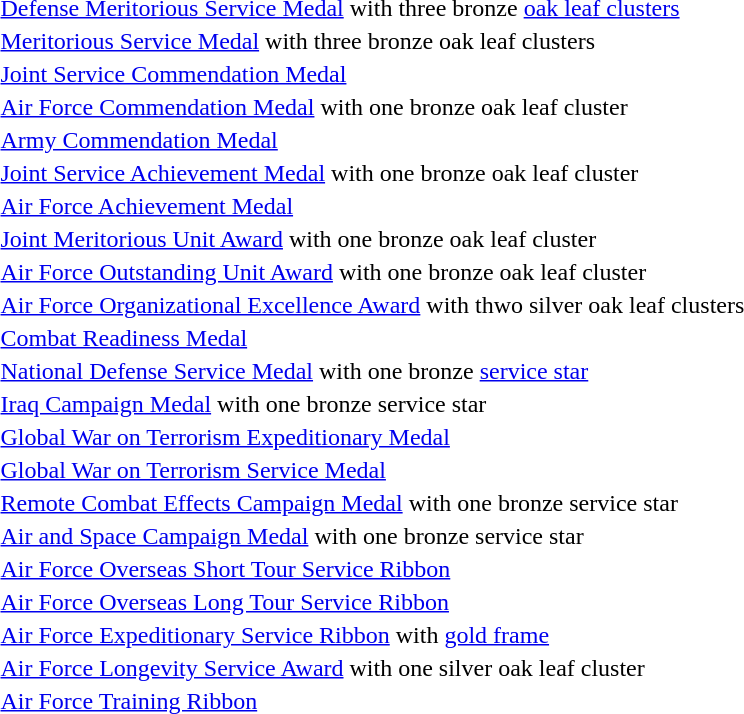<table>
<tr>
<td></td>
<td><a href='#'>Defense Meritorious Service Medal</a> with three bronze <a href='#'>oak leaf clusters</a></td>
</tr>
<tr>
<td></td>
<td><a href='#'>Meritorious Service Medal</a> with three bronze oak leaf clusters</td>
</tr>
<tr>
<td></td>
<td><a href='#'>Joint Service Commendation Medal</a></td>
</tr>
<tr>
<td></td>
<td><a href='#'>Air Force Commendation Medal</a> with one bronze oak leaf cluster</td>
</tr>
<tr>
<td></td>
<td><a href='#'>Army Commendation Medal</a></td>
</tr>
<tr>
<td></td>
<td><a href='#'>Joint Service Achievement Medal</a> with one bronze oak leaf cluster</td>
</tr>
<tr>
<td></td>
<td><a href='#'>Air Force Achievement Medal</a></td>
</tr>
<tr>
<td></td>
<td><a href='#'>Joint Meritorious Unit Award</a> with one bronze oak leaf cluster</td>
</tr>
<tr>
<td></td>
<td><a href='#'>Air Force Outstanding Unit Award</a> with one bronze oak leaf cluster</td>
</tr>
<tr>
<td></td>
<td><a href='#'>Air Force Organizational Excellence Award</a> with thwo silver oak leaf clusters</td>
</tr>
<tr>
<td></td>
<td><a href='#'>Combat Readiness Medal</a></td>
</tr>
<tr>
<td></td>
<td><a href='#'>National Defense Service Medal</a> with one bronze <a href='#'>service star</a></td>
</tr>
<tr>
<td></td>
<td><a href='#'>Iraq Campaign Medal</a> with one bronze service star</td>
</tr>
<tr>
<td></td>
<td><a href='#'>Global War on Terrorism Expeditionary Medal</a></td>
</tr>
<tr>
<td></td>
<td><a href='#'>Global War on Terrorism Service Medal</a></td>
</tr>
<tr>
<td></td>
<td><a href='#'>Remote Combat Effects Campaign Medal</a> with one bronze service star</td>
</tr>
<tr>
<td></td>
<td><a href='#'>Air and Space Campaign Medal</a> with one bronze service star</td>
</tr>
<tr>
<td></td>
<td><a href='#'>Air Force Overseas Short Tour Service Ribbon</a></td>
</tr>
<tr>
<td></td>
<td><a href='#'>Air Force Overseas Long Tour Service Ribbon</a></td>
</tr>
<tr>
<td></td>
<td><a href='#'>Air Force Expeditionary Service Ribbon</a> with <a href='#'>gold frame</a></td>
</tr>
<tr>
<td></td>
<td><a href='#'>Air Force Longevity Service Award</a> with one silver oak leaf cluster</td>
</tr>
<tr>
<td></td>
<td><a href='#'>Air Force Training Ribbon</a></td>
</tr>
</table>
